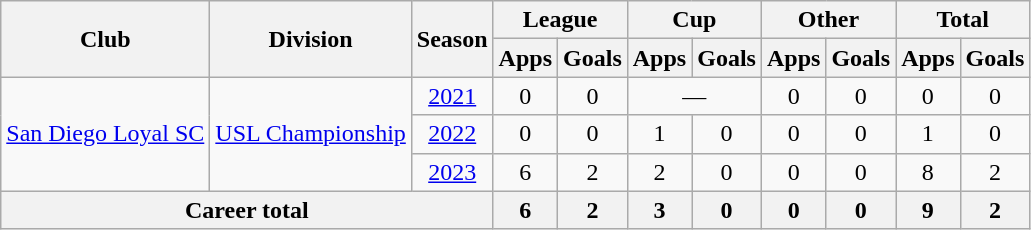<table class="wikitable" style="text-align: center;">
<tr>
<th rowspan="2">Club</th>
<th rowspan="2">Division</th>
<th rowspan="2">Season</th>
<th colspan="2">League</th>
<th colspan="2">Cup</th>
<th colspan="2">Other</th>
<th colspan="2">Total</th>
</tr>
<tr>
<th>Apps</th>
<th>Goals</th>
<th>Apps</th>
<th>Goals</th>
<th>Apps</th>
<th>Goals</th>
<th>Apps</th>
<th>Goals</th>
</tr>
<tr>
<td rowspan="3"><a href='#'>San Diego Loyal SC</a></td>
<td rowspan="3"><a href='#'>USL Championship</a></td>
<td><a href='#'>2021</a></td>
<td>0</td>
<td>0</td>
<td colspan=2>—</td>
<td>0</td>
<td>0</td>
<td>0</td>
<td>0</td>
</tr>
<tr>
<td><a href='#'>2022</a></td>
<td>0</td>
<td>0</td>
<td>1</td>
<td>0</td>
<td>0</td>
<td>0</td>
<td>1</td>
<td>0</td>
</tr>
<tr>
<td><a href='#'>2023</a></td>
<td>6</td>
<td>2</td>
<td>2</td>
<td>0</td>
<td>0</td>
<td>0</td>
<td>8</td>
<td>2</td>
</tr>
<tr>
<th colspan=3>Career total</th>
<th>6</th>
<th>2</th>
<th>3</th>
<th>0</th>
<th>0</th>
<th>0</th>
<th>9</th>
<th>2</th>
</tr>
</table>
